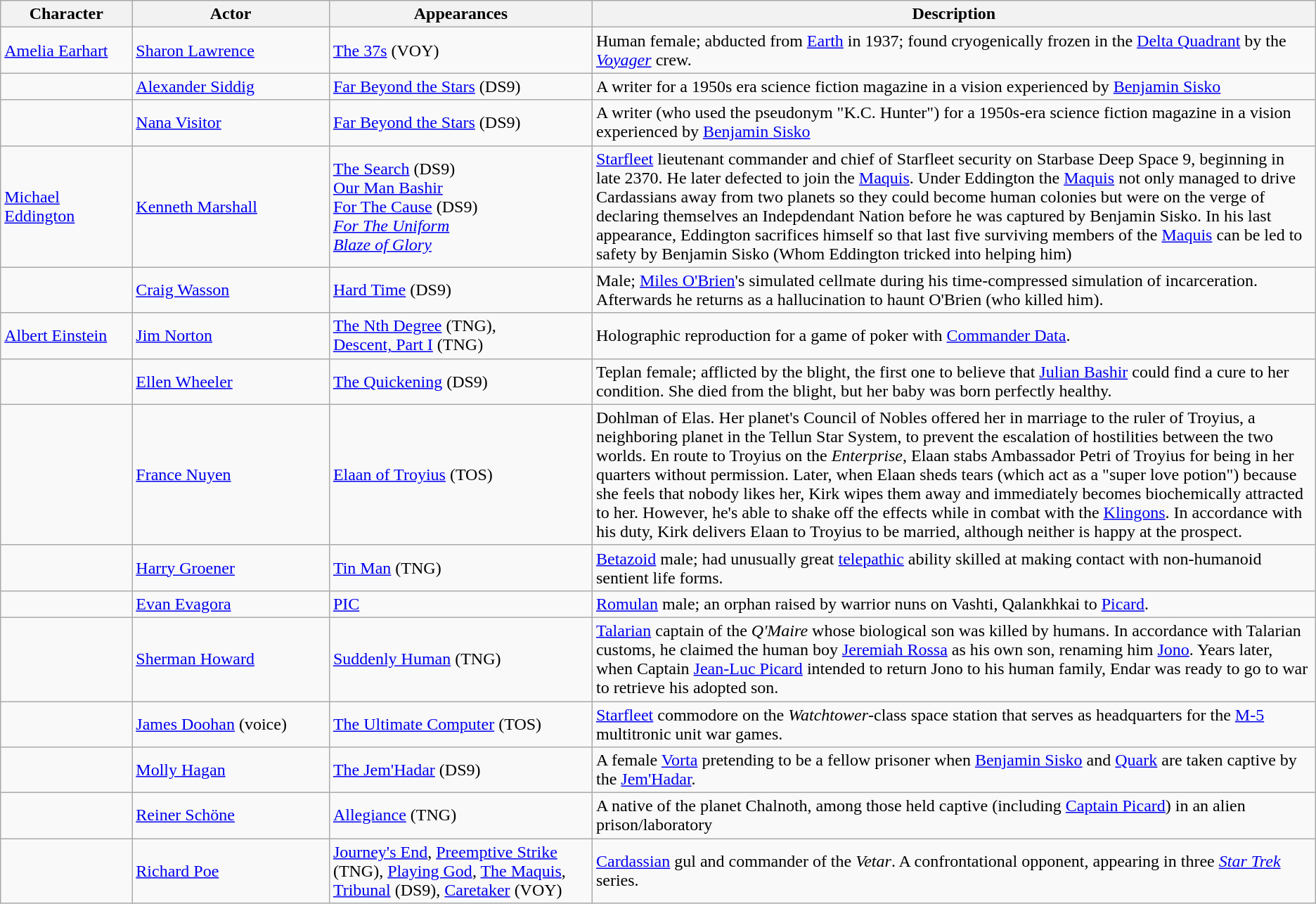<table class="wikitable">
<tr>
<th width="10%">Character</th>
<th width="15%">Actor</th>
<th width="20%">Appearances</th>
<th width="55%">Description</th>
</tr>
<tr>
<td><a href='#'>Amelia Earhart</a></td>
<td><a href='#'>Sharon Lawrence</a></td>
<td><a href='#'>The 37s</a> (VOY)</td>
<td>Human female; abducted from <a href='#'>Earth</a> in 1937; found cryogenically frozen in the <a href='#'>Delta Quadrant</a> by the <em><a href='#'>Voyager</a></em> crew.</td>
</tr>
<tr>
<td></td>
<td><a href='#'>Alexander Siddig</a></td>
<td><a href='#'>Far Beyond the Stars</a> (DS9)</td>
<td>A writer for a 1950s era science fiction magazine in a vision experienced by <a href='#'>Benjamin Sisko</a></td>
</tr>
<tr>
<td></td>
<td><a href='#'>Nana Visitor</a></td>
<td><a href='#'>Far Beyond the Stars</a> (DS9)</td>
<td>A writer (who used the pseudonym "K.C. Hunter") for a 1950s-era science fiction magazine in a vision experienced by <a href='#'>Benjamin Sisko</a></td>
</tr>
<tr>
<td><a href='#'>Michael Eddington</a></td>
<td><a href='#'>Kenneth Marshall</a></td>
<td><a href='#'>The Search</a> (DS9)<br><a href='#'>Our Man Bashir</a><br><a href='#'>For The Cause</a> (DS9)<br><em><a href='#'>For The Uniform</a></em><br><em><a href='#'>Blaze of Glory</a></em></td>
<td><a href='#'>Starfleet</a> lieutenant commander and chief of Starfleet security on Starbase Deep Space 9, beginning in late 2370. He later defected to join the <a href='#'>Maquis</a>. Under Eddington the <a href='#'>Maquis</a> not only managed to drive Cardassians away from two planets so they could become human colonies but were on the verge of declaring themselves an Indepdendant Nation before he was captured by Benjamin Sisko.  In his last appearance, Eddington sacrifices himself so that last five surviving members of the <a href='#'>Maquis</a> can be led to safety by Benjamin Sisko (Whom Eddington tricked into helping him)</td>
</tr>
<tr>
<td></td>
<td><a href='#'>Craig Wasson</a></td>
<td><a href='#'>Hard Time</a> (DS9)</td>
<td>Male; <a href='#'>Miles O'Brien</a>'s simulated cellmate during his time-compressed simulation of incarceration. Afterwards he returns as a hallucination to haunt O'Brien (who killed him).</td>
</tr>
<tr>
<td><a href='#'>Albert Einstein</a></td>
<td><a href='#'>Jim Norton</a></td>
<td><a href='#'>The Nth Degree</a> (TNG),<br><a href='#'>Descent, Part I</a> (TNG)</td>
<td>Holographic reproduction for a game of poker with <a href='#'>Commander Data</a>.</td>
</tr>
<tr>
<td></td>
<td><a href='#'>Ellen Wheeler</a></td>
<td><a href='#'>The Quickening</a> (DS9)</td>
<td>Teplan female; afflicted by the blight, the first one to believe that <a href='#'>Julian Bashir</a> could find a cure to her condition. She died from the blight, but her baby was born perfectly healthy.</td>
</tr>
<tr>
<td></td>
<td><a href='#'>France Nuyen</a></td>
<td><a href='#'>Elaan of Troyius</a> (TOS)</td>
<td>Dohlman of Elas. Her planet's Council of Nobles offered her in marriage to the ruler of Troyius, a neighboring planet in the Tellun Star System, to prevent the escalation of hostilities between the two worlds. En route to Troyius on the <em>Enterprise</em>, Elaan stabs Ambassador Petri of Troyius for being in her quarters without permission. Later, when Elaan sheds tears (which act as a "super love potion") because she feels that nobody likes her, Kirk wipes them away and immediately becomes biochemically attracted to her. However, he's able to shake off the effects while in combat with the <a href='#'>Klingons</a>. In accordance with his duty, Kirk delivers Elaan to Troyius to be married, although neither is happy at the prospect.</td>
</tr>
<tr>
<td></td>
<td><a href='#'>Harry Groener</a></td>
<td><a href='#'>Tin Man</a> (TNG)</td>
<td><a href='#'>Betazoid</a> male; had unusually great <a href='#'>telepathic</a> ability skilled at making contact with non-humanoid sentient life forms.</td>
</tr>
<tr>
<td></td>
<td><a href='#'>Evan Evagora</a></td>
<td><a href='#'>PIC</a></td>
<td><a href='#'>Romulan</a> male; an orphan raised by warrior nuns on Vashti, Qalankhkai to <a href='#'>Picard</a>.</td>
</tr>
<tr>
<td></td>
<td><a href='#'>Sherman Howard</a></td>
<td><a href='#'>Suddenly Human</a> (TNG)</td>
<td><a href='#'>Talarian</a> captain of the <em>Q'Maire</em> whose biological son was killed by humans. In accordance with Talarian customs, he claimed the human boy <a href='#'>Jeremiah Rossa</a> as his own son, renaming him <a href='#'>Jono</a>. Years later, when Captain <a href='#'>Jean-Luc Picard</a> intended to return Jono to his human family, Endar was ready to go to war to retrieve his adopted son.</td>
</tr>
<tr>
<td></td>
<td><a href='#'>James Doohan</a> (voice)</td>
<td><a href='#'>The Ultimate Computer</a> (TOS)</td>
<td><a href='#'>Starfleet</a> commodore on the <em>Watchtower</em>-class space station that serves as headquarters for the <a href='#'>M-5</a> multitronic unit war games.</td>
</tr>
<tr>
<td></td>
<td><a href='#'>Molly Hagan</a></td>
<td><a href='#'>The Jem'Hadar</a> (DS9)</td>
<td>A female <a href='#'>Vorta</a> pretending to be a fellow prisoner when <a href='#'>Benjamin Sisko</a> and <a href='#'>Quark</a> are taken captive by the <a href='#'>Jem'Hadar</a>.</td>
</tr>
<tr>
<td></td>
<td><a href='#'>Reiner Schöne</a></td>
<td><a href='#'>Allegiance</a> (TNG)</td>
<td>A native of the planet Chalnoth, among those held captive (including <a href='#'>Captain Picard</a>) in an alien prison/laboratory</td>
</tr>
<tr>
<td></td>
<td><a href='#'>Richard Poe</a></td>
<td><a href='#'>Journey's End</a>, <a href='#'>Preemptive Strike</a> (TNG), <a href='#'>Playing God</a>, <a href='#'>The Maquis</a>, <a href='#'>Tribunal</a> (DS9), <a href='#'>Caretaker</a> (VOY)</td>
<td><a href='#'>Cardassian</a> gul and commander of the <em>Vetar</em>. A confrontational opponent, appearing in three <em><a href='#'>Star Trek</a></em> series.</td>
</tr>
</table>
